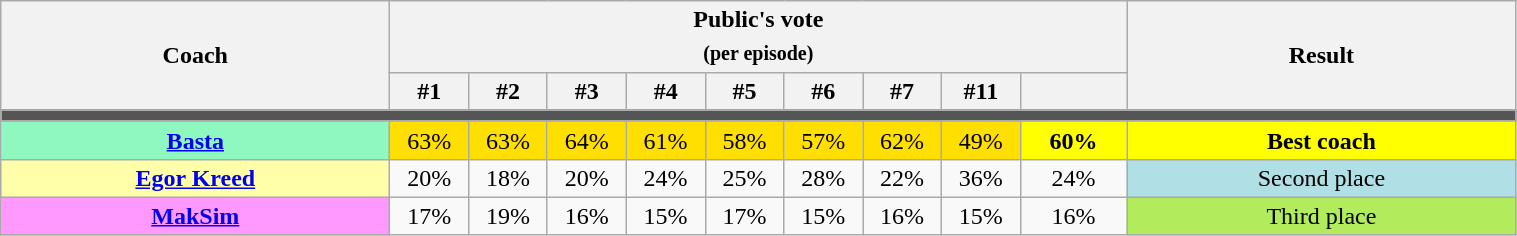<table class="wikitable sortable" style="text-align:center; width:80%;">
<tr>
<th rowspan=2 style="width:10%;">Coach</th>
<th colspan=9 style="width:10%;">Public's vote<br><sub>(per episode)</sub></th>
<th rowspan=2 style="width:10%;">Result</th>
</tr>
<tr>
<th style="width:1%;">#1</th>
<th style="width:1%;">#2</th>
<th style="width:1%;">#3</th>
<th style="width:1%;">#4</th>
<th style="width:1%;">#5</th>
<th style="width:1%;">#6</th>
<th style="width:1%;">#7</th>
<th style="width:1%;">#11</th>
<th style="width:2%;"></th>
</tr>
<tr>
<td colspan=11 style="background:#555;"></td>
</tr>
<tr>
<th style="background:#8ff7c0;"><a href='#'>Basta</a></th>
<td style="background:#fedf00">63%</td>
<td style="background:#fedf00">63%</td>
<td style="background:#fedf00">64%</td>
<td style="background:#fedf00">61%</td>
<td style="background:#fedf00">58%</td>
<td style="background:#fedf00">57%</td>
<td style="background:#fedf00">62%</td>
<td style="background:#fedf00">49%</td>
<td style="background:yellow;"><strong>60%</strong></td>
<td style="background:yellow;"><strong>Best coach</strong></td>
</tr>
<tr>
<th style="background:#ffa;"><a href='#'>Egor Kreed</a></th>
<td>20%</td>
<td>18%</td>
<td>20%</td>
<td>24%</td>
<td>25%</td>
<td>28%</td>
<td>22%</td>
<td>36%</td>
<td>24%</td>
<td style="background:#B0E0E6;">Second place</td>
</tr>
<tr>
<th style="background:#ff99ff"><a href='#'>MakSim</a></th>
<td>17%</td>
<td>19%</td>
<td>16%</td>
<td>15%</td>
<td>17%</td>
<td>15%</td>
<td>16%</td>
<td>15%</td>
<td>16%</td>
<td style="background:#B2EC5D;">Third place</td>
</tr>
</table>
